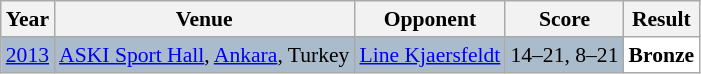<table class="sortable wikitable" style="font-size:90%">
<tr>
<th>Year</th>
<th>Venue</th>
<th>Opponent</th>
<th>Score</th>
<th>Result</th>
</tr>
<tr style="background:#AABBCC">
<td align="center"><a href='#'>2013</a></td>
<td align="left"><a href='#'>ASKI Sport Hall</a>, <a href='#'>Ankara</a>, Turkey</td>
<td align="left"> <a href='#'>Line Kjaersfeldt</a></td>
<td align="left">14–21, 8–21</td>
<td style="text-align:left; background:white"> <strong>Bronze</strong></td>
</tr>
</table>
